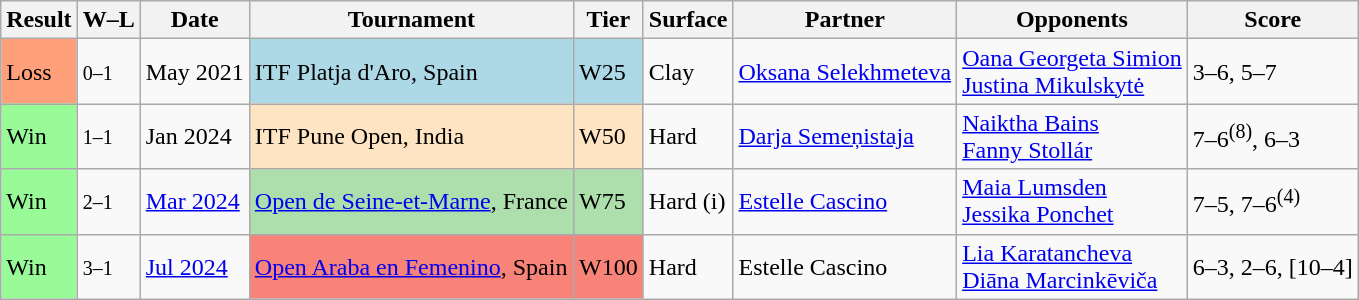<table class="sortable wikitable">
<tr>
<th>Result</th>
<th class="unsortable">W–L</th>
<th>Date</th>
<th>Tournament</th>
<th>Tier</th>
<th>Surface</th>
<th>Partner</th>
<th>Opponents</th>
<th class="unsortable">Score</th>
</tr>
<tr>
<td style="background:#ffa07a;">Loss</td>
<td><small>0–1</small></td>
<td>May 2021</td>
<td style="background:lightblue;">ITF Platja d'Aro, Spain</td>
<td style="background:lightblue;">W25</td>
<td>Clay</td>
<td> <a href='#'>Oksana Selekhmeteva</a></td>
<td> <a href='#'>Oana Georgeta Simion</a> <br>  <a href='#'>Justina Mikulskytė</a></td>
<td>3–6, 5–7</td>
</tr>
<tr>
<td style="background:#98fb98;">Win</td>
<td><small>1–1</small></td>
<td>Jan 2024</td>
<td style="background:#ffe4c4;">ITF Pune Open, India</td>
<td style="background:#ffe4c4;">W50</td>
<td>Hard</td>
<td> <a href='#'>Darja Semeņistaja</a></td>
<td> <a href='#'>Naiktha Bains</a> <br>  <a href='#'>Fanny Stollár</a></td>
<td>7–6<sup>(8)</sup>, 6–3</td>
</tr>
<tr>
<td style="background:#98fb98;">Win</td>
<td><small>2–1</small></td>
<td><a href='#'>Mar 2024</a></td>
<td style="background:#addfad;"><a href='#'>Open de Seine-et-Marne</a>, France</td>
<td style="background:#addfad;">W75</td>
<td>Hard (i)</td>
<td> <a href='#'>Estelle Cascino</a></td>
<td> <a href='#'>Maia Lumsden</a> <br>  <a href='#'>Jessika Ponchet</a></td>
<td>7–5, 7–6<sup>(4)</sup></td>
</tr>
<tr>
<td style="background:#98fb98;">Win</td>
<td><small>3–1</small></td>
<td><a href='#'>Jul 2024</a></td>
<td style="background:#f88379;"><a href='#'>Open Araba en Femenino</a>, Spain</td>
<td style="background:#f88379;">W100</td>
<td>Hard</td>
<td> Estelle Cascino</td>
<td> <a href='#'>Lia Karatancheva</a> <br>  <a href='#'>Diāna Marcinkēviča</a></td>
<td>6–3, 2–6, [10–4]</td>
</tr>
</table>
